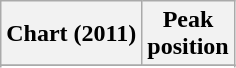<table class="wikitable sortable plainrowheaders" style="text-align:center">
<tr>
<th scope="col">Chart (2011)</th>
<th scope="col">Peak<br>position</th>
</tr>
<tr>
</tr>
<tr>
</tr>
<tr>
</tr>
<tr>
</tr>
<tr>
</tr>
<tr>
</tr>
<tr>
</tr>
<tr>
</tr>
<tr>
</tr>
<tr>
</tr>
<tr>
</tr>
<tr>
</tr>
<tr>
</tr>
<tr>
</tr>
<tr>
</tr>
</table>
